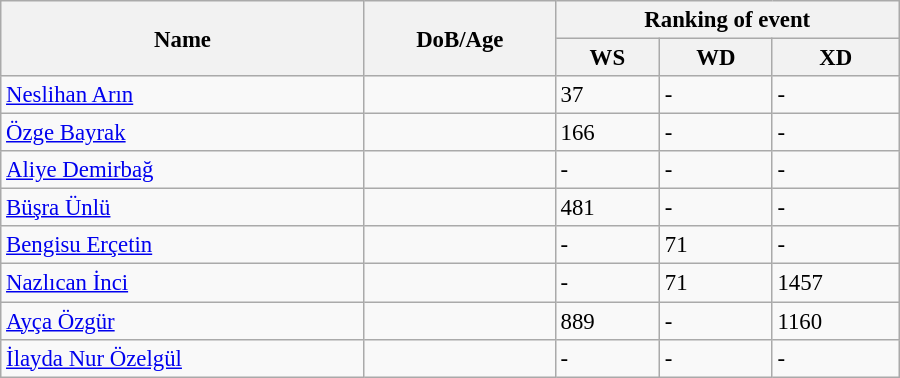<table class="wikitable" style="width:600px; font-size:95%;">
<tr>
<th rowspan="2" align="left">Name</th>
<th rowspan="2" align="left">DoB/Age</th>
<th colspan="3" align="center">Ranking of event</th>
</tr>
<tr>
<th align="center">WS</th>
<th>WD</th>
<th align="center">XD</th>
</tr>
<tr>
<td><a href='#'>Neslihan Arın</a></td>
<td></td>
<td>37</td>
<td>-</td>
<td>-</td>
</tr>
<tr>
<td><a href='#'>Özge Bayrak</a></td>
<td></td>
<td>166</td>
<td>-</td>
<td>-</td>
</tr>
<tr>
<td><a href='#'>Aliye Demirbağ</a></td>
<td></td>
<td>-</td>
<td>-</td>
<td>-</td>
</tr>
<tr>
<td><a href='#'>Büşra Ünlü</a></td>
<td></td>
<td>481</td>
<td>-</td>
<td>-</td>
</tr>
<tr>
<td><a href='#'>Bengisu Erçetin</a></td>
<td></td>
<td>-</td>
<td>71</td>
<td>-</td>
</tr>
<tr>
<td><a href='#'>Nazlıcan İnci</a></td>
<td></td>
<td>-</td>
<td>71</td>
<td>1457</td>
</tr>
<tr>
<td><a href='#'>Ayça Özgür</a></td>
<td></td>
<td>889</td>
<td>-</td>
<td>1160</td>
</tr>
<tr>
<td><a href='#'>İlayda Nur Özelgül</a></td>
<td></td>
<td>-</td>
<td>-</td>
<td>-</td>
</tr>
</table>
